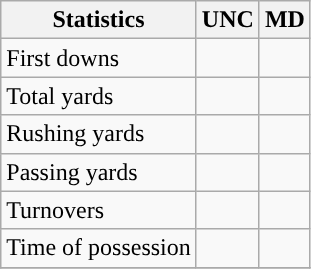<table class="wikitable">
<tr>
<th>Statistics</th>
<th>UNC</th>
<th>MD</th>
</tr>
<tr>
<td>First downs</td>
<td></td>
<td></td>
</tr>
<tr>
<td>Total yards</td>
<td></td>
<td></td>
</tr>
<tr>
<td>Rushing yards</td>
<td></td>
<td></td>
</tr>
<tr>
<td>Passing yards</td>
<td></td>
<td></td>
</tr>
<tr>
<td>Turnovers</td>
<td></td>
<td></td>
</tr>
<tr>
<td>Time of possession</td>
<td></td>
<td></td>
</tr>
<tr>
</tr>
</table>
